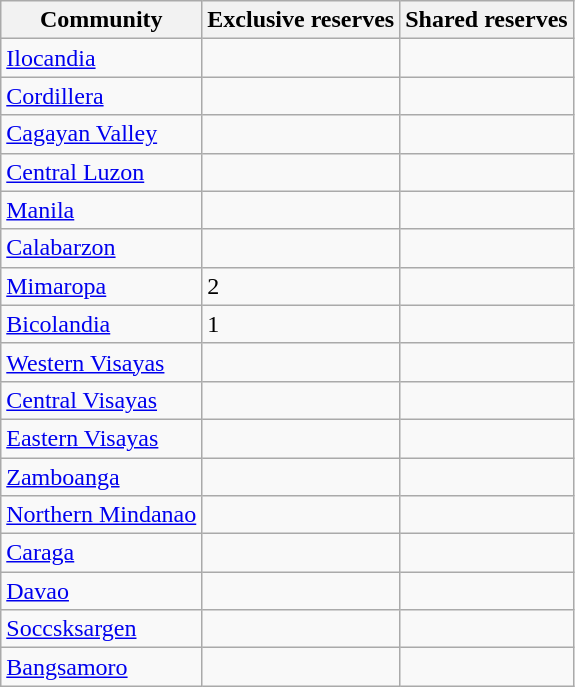<table class="wikitable sortable">
<tr>
<th>Community</th>
<th>Exclusive reserves</th>
<th>Shared reserves</th>
</tr>
<tr>
<td><a href='#'>Ilocandia</a></td>
<td></td>
<td></td>
</tr>
<tr>
<td><a href='#'>Cordillera</a></td>
<td></td>
<td></td>
</tr>
<tr>
<td><a href='#'>Cagayan Valley</a></td>
<td></td>
<td></td>
</tr>
<tr>
<td><a href='#'>Central Luzon</a></td>
<td></td>
<td></td>
</tr>
<tr>
<td><a href='#'>Manila</a></td>
<td></td>
<td></td>
</tr>
<tr>
<td><a href='#'>Calabarzon</a></td>
<td></td>
<td></td>
</tr>
<tr>
<td><a href='#'>Mimaropa</a></td>
<td>2</td>
<td></td>
</tr>
<tr>
<td><a href='#'>Bicolandia</a></td>
<td>1</td>
<td></td>
</tr>
<tr>
<td><a href='#'>Western Visayas</a></td>
<td></td>
<td></td>
</tr>
<tr>
<td><a href='#'>Central Visayas</a></td>
<td></td>
<td></td>
</tr>
<tr>
<td><a href='#'>Eastern Visayas</a></td>
<td></td>
<td></td>
</tr>
<tr>
<td><a href='#'>Zamboanga</a></td>
<td></td>
<td></td>
</tr>
<tr>
<td><a href='#'>Northern Mindanao</a></td>
<td></td>
<td></td>
</tr>
<tr>
<td><a href='#'>Caraga</a></td>
<td></td>
<td></td>
</tr>
<tr>
<td><a href='#'>Davao</a></td>
<td></td>
<td></td>
</tr>
<tr>
<td><a href='#'>Soccsksargen</a></td>
<td></td>
<td></td>
</tr>
<tr>
<td><a href='#'>Bangsamoro</a></td>
<td></td>
<td></td>
</tr>
</table>
